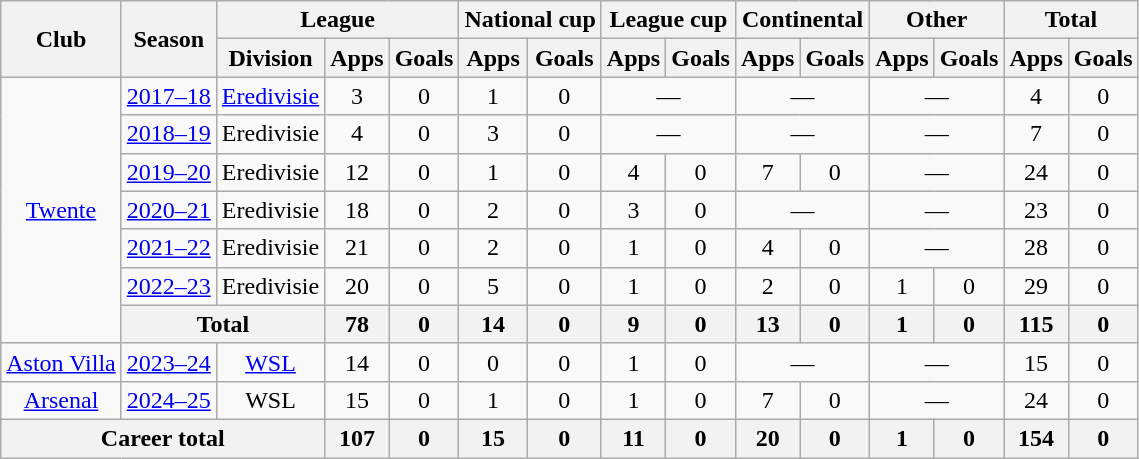<table class="wikitable" style="text-align: center;">
<tr>
<th rowspan="2">Club</th>
<th rowspan="2">Season</th>
<th colspan="3">League</th>
<th colspan="2">National cup</th>
<th colspan="2">League cup</th>
<th colspan="2">Continental</th>
<th colspan="2">Other</th>
<th colspan="2">Total</th>
</tr>
<tr>
<th>Division</th>
<th>Apps</th>
<th>Goals</th>
<th>Apps</th>
<th>Goals</th>
<th>Apps</th>
<th>Goals</th>
<th>Apps</th>
<th>Goals</th>
<th>Apps</th>
<th>Goals</th>
<th>Apps</th>
<th>Goals</th>
</tr>
<tr>
<td rowspan="7"><a href='#'>Twente</a></td>
<td><a href='#'>2017–18</a></td>
<td><a href='#'>Eredivisie</a></td>
<td>3</td>
<td>0</td>
<td>1</td>
<td>0</td>
<td colspan="2">—</td>
<td colspan="2">—</td>
<td colspan="2">—</td>
<td>4</td>
<td>0</td>
</tr>
<tr>
<td><a href='#'>2018–19</a></td>
<td>Eredivisie</td>
<td>4</td>
<td>0</td>
<td>3</td>
<td>0</td>
<td colspan="2">—</td>
<td colspan="2">—</td>
<td colspan="2">—</td>
<td>7</td>
<td>0</td>
</tr>
<tr>
<td><a href='#'>2019–20</a></td>
<td>Eredivisie</td>
<td>12</td>
<td>0</td>
<td>1</td>
<td>0</td>
<td>4</td>
<td>0</td>
<td>7</td>
<td>0</td>
<td colspan="2">—</td>
<td>24</td>
<td>0</td>
</tr>
<tr>
<td><a href='#'>2020–21</a></td>
<td>Eredivisie</td>
<td>18</td>
<td>0</td>
<td>2</td>
<td>0</td>
<td>3</td>
<td>0</td>
<td colspan="2">—</td>
<td colspan="2">—</td>
<td>23</td>
<td>0</td>
</tr>
<tr>
<td><a href='#'>2021–22</a></td>
<td>Eredivisie</td>
<td>21</td>
<td>0</td>
<td>2</td>
<td>0</td>
<td>1</td>
<td>0</td>
<td>4</td>
<td>0</td>
<td colspan="2">—</td>
<td>28</td>
<td>0</td>
</tr>
<tr>
<td><a href='#'>2022–23</a></td>
<td>Eredivisie</td>
<td>20</td>
<td>0</td>
<td>5</td>
<td>0</td>
<td>1</td>
<td>0</td>
<td>2</td>
<td>0</td>
<td>1</td>
<td>0</td>
<td>29</td>
<td>0</td>
</tr>
<tr>
<th colspan="2">Total</th>
<th>78</th>
<th>0</th>
<th>14</th>
<th>0</th>
<th>9</th>
<th>0</th>
<th>13</th>
<th>0</th>
<th>1</th>
<th>0</th>
<th>115</th>
<th>0</th>
</tr>
<tr>
<td><a href='#'>Aston Villa</a></td>
<td><a href='#'>2023–24</a></td>
<td><a href='#'>WSL</a></td>
<td>14</td>
<td>0</td>
<td>0</td>
<td>0</td>
<td>1</td>
<td>0</td>
<td colspan="2">—</td>
<td colspan="2">—</td>
<td>15</td>
<td>0</td>
</tr>
<tr>
<td><a href='#'>Arsenal</a></td>
<td><a href='#'>2024–25</a></td>
<td>WSL</td>
<td>15</td>
<td>0</td>
<td>1</td>
<td>0</td>
<td>1</td>
<td>0</td>
<td>7</td>
<td>0</td>
<td colspan="2">—</td>
<td>24</td>
<td>0</td>
</tr>
<tr>
<th colspan="3">Career total</th>
<th>107</th>
<th>0</th>
<th>15</th>
<th>0</th>
<th>11</th>
<th>0</th>
<th>20</th>
<th>0</th>
<th>1</th>
<th>0</th>
<th>154</th>
<th>0</th>
</tr>
</table>
